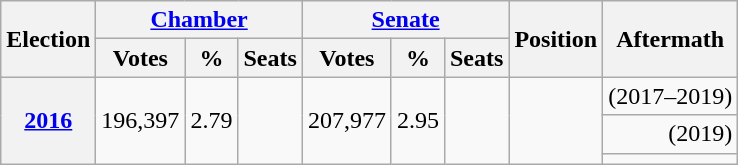<table class="wikitable" style="text-align: right;">
<tr>
<th rowspan="2">Election</th>
<th colspan="3"><a href='#'>Chamber</a></th>
<th colspan="3"><a href='#'>Senate</a></th>
<th rowspan="2">Position</th>
<th rowspan="2">Aftermath</th>
</tr>
<tr>
<th>Votes</th>
<th>%</th>
<th>Seats</th>
<th>Votes</th>
<th>%</th>
<th>Seats</th>
</tr>
<tr>
<th rowspan=3><a href='#'>2016</a></th>
<td rowspan=3>196,397</td>
<td rowspan=3>2.79</td>
<td rowspan=3></td>
<td rowspan=3>207,977</td>
<td rowspan=3>2.95</td>
<td rowspan=3></td>
<td rowspan=3; style="text-align: center;"></td>
<td> (2017–2019)</td>
</tr>
<tr>
<td> (2019)</td>
</tr>
<tr>
<td></td>
</tr>
</table>
